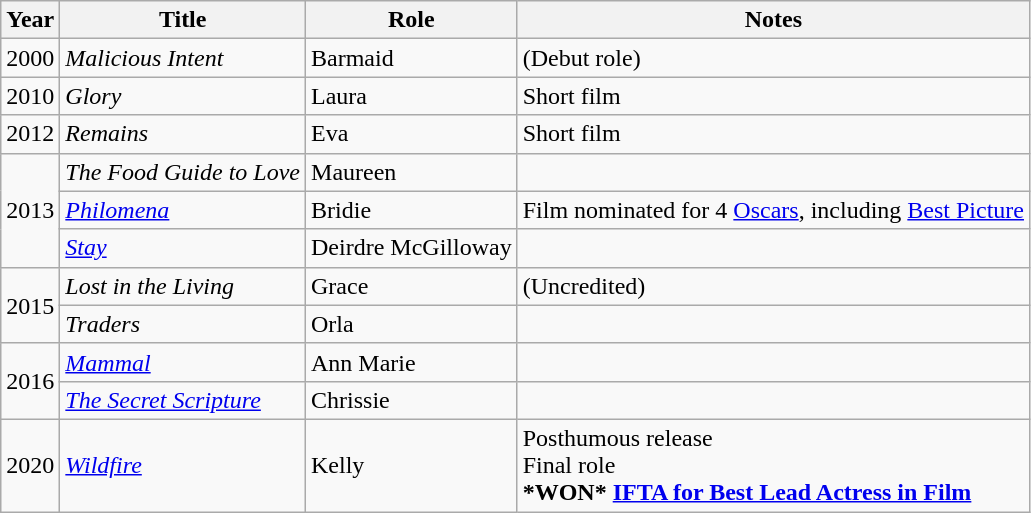<table class="wikitable">
<tr>
<th>Year</th>
<th>Title</th>
<th>Role</th>
<th>Notes</th>
</tr>
<tr>
<td>2000</td>
<td><em>Malicious Intent</em></td>
<td>Barmaid</td>
<td>(Debut role)</td>
</tr>
<tr>
<td>2010</td>
<td><em>Glory</em></td>
<td>Laura</td>
<td>Short film</td>
</tr>
<tr>
<td>2012</td>
<td><em>Remains</em></td>
<td>Eva</td>
<td>Short film</td>
</tr>
<tr>
<td rowspan = "3">2013</td>
<td><em>The Food Guide to Love</em></td>
<td>Maureen</td>
<td></td>
</tr>
<tr>
<td><em><a href='#'>Philomena</a></em></td>
<td>Bridie</td>
<td>Film nominated for 4 <a href='#'>Oscars</a>, including <a href='#'>Best Picture</a></td>
</tr>
<tr>
<td><em><a href='#'>Stay</a></em></td>
<td>Deirdre McGilloway</td>
<td></td>
</tr>
<tr>
<td rowspan = "2">2015</td>
<td><em>Lost in the Living</em></td>
<td>Grace</td>
<td>(Uncredited)</td>
</tr>
<tr>
<td><em>Traders</em></td>
<td>Orla</td>
<td></td>
</tr>
<tr>
<td rowspan="2">2016</td>
<td><em><a href='#'>Mammal</a></em></td>
<td>Ann Marie</td>
<td></td>
</tr>
<tr>
<td><em><a href='#'>The Secret Scripture</a></em></td>
<td>Chrissie</td>
<td></td>
</tr>
<tr>
<td>2020</td>
<td><em><a href='#'>Wildfire</a></em></td>
<td>Kelly</td>
<td>Posthumous release <br> Final role <br> <strong>*WON* <a href='#'>IFTA for Best Lead Actress in Film</a></strong></td>
</tr>
</table>
